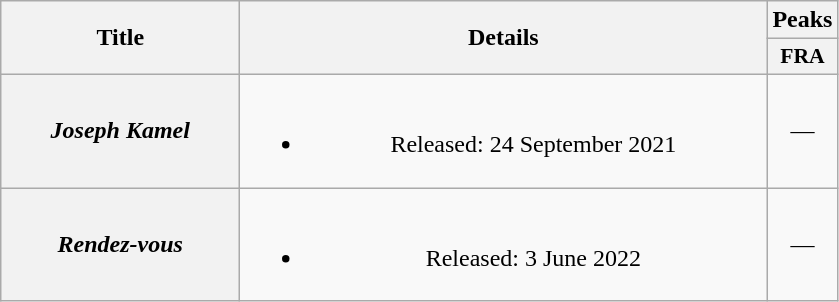<table class="wikitable plainrowheaders" style="text-align:center">
<tr>
<th scope="col" rowspan="2" style="width:9.5em">Title</th>
<th scope="col" rowspan="2" style="width:21.5em">Details</th>
<th scope="col">Peaks</th>
</tr>
<tr>
<th scope="col" style="width:2.5em;font-size:90%">FRA</th>
</tr>
<tr>
<th scope="row"><em>Joseph Kamel</em></th>
<td><br><ul><li>Released: 24 September 2021</li></ul></td>
<td>—</td>
</tr>
<tr>
<th scope="row"><em>Rendez-vous</em></th>
<td><br><ul><li>Released: 3 June 2022</li></ul></td>
<td>—</td>
</tr>
</table>
